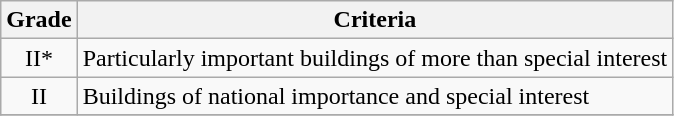<table class="wikitable" border="1">
<tr>
<th>Grade</th>
<th>Criteria</th>
</tr>
<tr>
<td align="center" >II*</td>
<td>Particularly important buildings of more than special interest</td>
</tr>
<tr>
<td align="center" >II</td>
<td>Buildings of national importance and special interest</td>
</tr>
<tr>
</tr>
</table>
